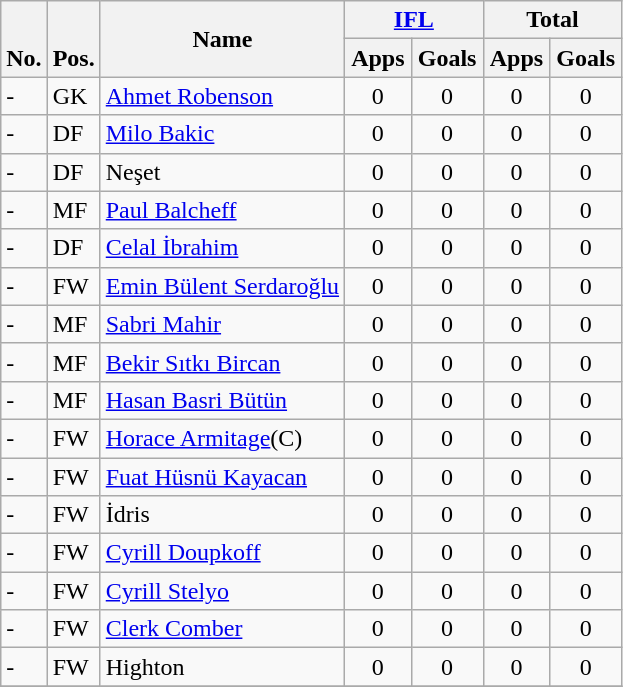<table class="wikitable" style="text-align:center">
<tr>
<th rowspan="2" valign="bottom">No.</th>
<th rowspan="2" valign="bottom">Pos.</th>
<th rowspan="2">Name</th>
<th colspan="2" width="85"><a href='#'>IFL</a></th>
<th colspan="2" width="85">Total</th>
</tr>
<tr>
<th>Apps</th>
<th>Goals</th>
<th>Apps</th>
<th>Goals</th>
</tr>
<tr>
<td align="left">-</td>
<td align="left">GK</td>
<td align="left"> <a href='#'>Ahmet Robenson</a></td>
<td>0</td>
<td>0</td>
<td>0</td>
<td>0</td>
</tr>
<tr>
<td align="left">-</td>
<td align="left">DF</td>
<td align="left"> <a href='#'>Milo Bakic</a></td>
<td>0</td>
<td>0</td>
<td>0</td>
<td>0</td>
</tr>
<tr>
<td align="left">-</td>
<td align="left">DF</td>
<td align="left"> Neşet</td>
<td>0</td>
<td>0</td>
<td>0</td>
<td>0</td>
</tr>
<tr>
<td align="left">-</td>
<td align="left">MF</td>
<td align="left"> <a href='#'>Paul Balcheff</a></td>
<td>0</td>
<td>0</td>
<td>0</td>
<td>0</td>
</tr>
<tr>
<td align="left">-</td>
<td align="left">DF</td>
<td align="left"> <a href='#'>Celal İbrahim</a></td>
<td>0</td>
<td>0</td>
<td>0</td>
<td>0</td>
</tr>
<tr>
<td align="left">-</td>
<td align="left">FW</td>
<td align="left"> <a href='#'>Emin Bülent Serdaroğlu</a></td>
<td>0</td>
<td>0</td>
<td>0</td>
<td>0</td>
</tr>
<tr>
<td align="left">-</td>
<td align="left">MF</td>
<td align="left"> <a href='#'>Sabri Mahir</a></td>
<td>0</td>
<td>0</td>
<td>0</td>
<td>0</td>
</tr>
<tr>
<td align="left">-</td>
<td align="left">MF</td>
<td align="left"> <a href='#'>Bekir Sıtkı Bircan</a></td>
<td>0</td>
<td>0</td>
<td>0</td>
<td>0</td>
</tr>
<tr>
<td align="left">-</td>
<td align="left">MF</td>
<td align="left"> <a href='#'>Hasan Basri Bütün</a></td>
<td>0</td>
<td>0</td>
<td>0</td>
<td>0</td>
</tr>
<tr>
<td align="left">-</td>
<td align="left">FW</td>
<td align="left"> <a href='#'>Horace Armitage</a>(C)</td>
<td>0</td>
<td>0</td>
<td>0</td>
<td>0</td>
</tr>
<tr>
<td align="left">-</td>
<td align="left">FW</td>
<td align="left"> <a href='#'>Fuat Hüsnü Kayacan</a></td>
<td>0</td>
<td>0</td>
<td>0</td>
<td>0</td>
</tr>
<tr>
<td align="left">-</td>
<td align="left">FW</td>
<td align="left"> İdris</td>
<td>0</td>
<td>0</td>
<td>0</td>
<td>0</td>
</tr>
<tr>
<td align="left">-</td>
<td align="left">FW</td>
<td align="left"> <a href='#'>Cyrill Doupkoff</a></td>
<td>0</td>
<td>0</td>
<td>0</td>
<td>0</td>
</tr>
<tr>
<td align="left">-</td>
<td align="left">FW</td>
<td align="left"> <a href='#'>Cyrill Stelyo</a></td>
<td>0</td>
<td>0</td>
<td>0</td>
<td>0</td>
</tr>
<tr>
<td align="left">-</td>
<td align="left">FW</td>
<td align="left"> <a href='#'>Clerk Comber</a></td>
<td>0</td>
<td>0</td>
<td>0</td>
<td>0</td>
</tr>
<tr>
<td align="left">-</td>
<td align="left">FW</td>
<td align="left"> Highton</td>
<td>0</td>
<td>0</td>
<td>0</td>
<td>0</td>
</tr>
<tr>
</tr>
</table>
